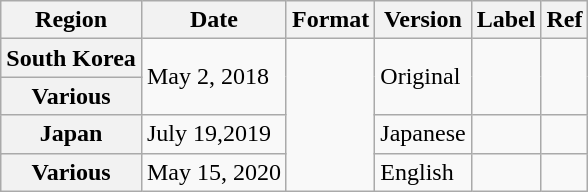<table class="wikitable plainrowheaders">
<tr>
<th scope="col">Region</th>
<th scope="col">Date</th>
<th scope="col">Format</th>
<th scope="col">Version</th>
<th scope="col">Label</th>
<th scope="col">Ref</th>
</tr>
<tr>
<th scope="row">South Korea</th>
<td rowspan="2">May 2, 2018</td>
<td rowspan="5"></td>
<td rowspan="2">Original</td>
<td rowspan="2"></td>
<td rowspan="2" style="text-align:center;"></td>
</tr>
<tr>
<th rowspan="1" scope="row">Various</th>
</tr>
<tr>
<th rowspan="1" scope="row">Japan</th>
<td rowspan="2">July 19,2019</td>
<td rowspan="2">Japanese</td>
<td rowspan="2"></td>
<td rowspan="2" style="text-align:center;"></td>
</tr>
<tr>
<th rowspan="2" scope="row">Various</th>
</tr>
<tr>
<td>May 15, 2020</td>
<td>English</td>
<td></td>
<td style="text-align:center;"></td>
</tr>
</table>
